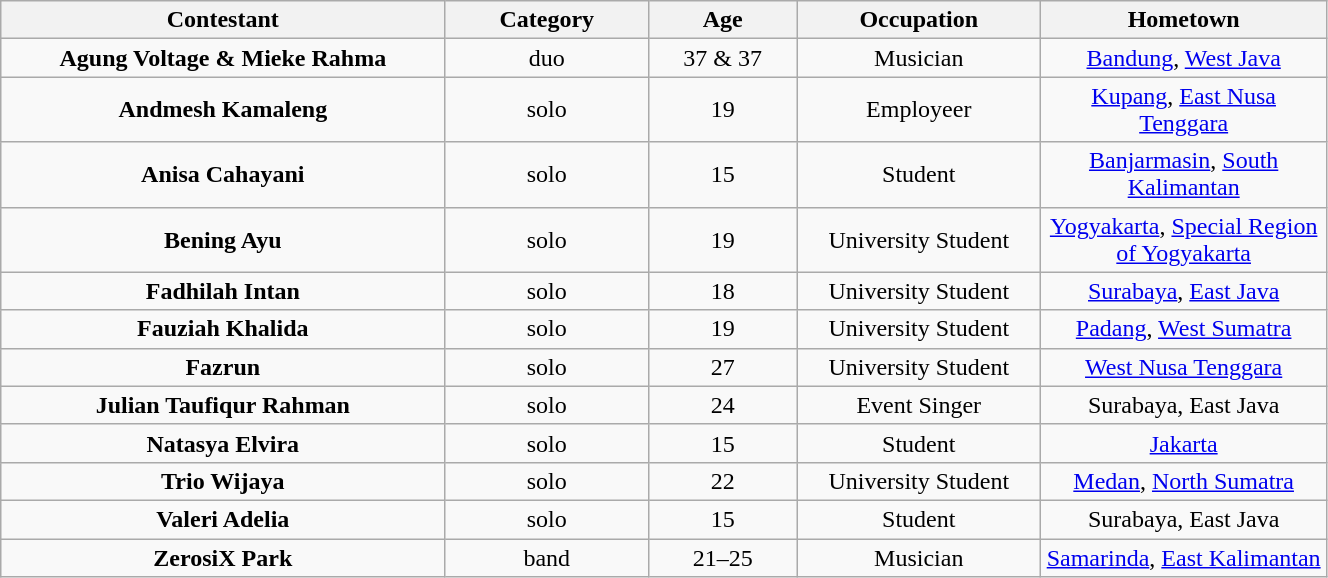<table class="wikitable" style="text-align:center; width:70%;">
<tr>
<th scope="col" style="width:15%;">Contestant</th>
<th scope="col" style="width:6%;">Category</th>
<th scope="col" style="width:5%;">Age</th>
<th scope="col" style="width:7%;">Occupation</th>
<th scope="col" style="width:9%;">Hometown</th>
</tr>
<tr>
<td><strong>Agung Voltage & Mieke Rahma</strong></td>
<td>duo</td>
<td>37 & 37</td>
<td>Musician</td>
<td> <a href='#'>Bandung</a>, <a href='#'>West Java</a></td>
</tr>
<tr>
<td><strong>Andmesh Kamaleng</strong></td>
<td>solo</td>
<td>19</td>
<td>Employeer</td>
<td> <a href='#'>Kupang</a>, <a href='#'>East Nusa Tenggara</a></td>
</tr>
<tr>
<td><strong>Anisa Cahayani</strong></td>
<td>solo</td>
<td>15</td>
<td>Student</td>
<td> <a href='#'>Banjarmasin</a>, <a href='#'>South Kalimantan</a></td>
</tr>
<tr>
<td><strong>Bening Ayu</strong></td>
<td>solo</td>
<td>19</td>
<td>University Student</td>
<td> <a href='#'>Yogyakarta</a>, <a href='#'>Special Region of Yogyakarta</a></td>
</tr>
<tr>
<td><strong>Fadhilah Intan</strong></td>
<td>solo</td>
<td>18</td>
<td>University Student</td>
<td> <a href='#'>Surabaya</a>, <a href='#'>East Java</a></td>
</tr>
<tr>
<td><strong>Fauziah Khalida</strong></td>
<td>solo</td>
<td>19</td>
<td>University Student</td>
<td> <a href='#'>Padang</a>, <a href='#'>West Sumatra</a></td>
</tr>
<tr>
<td><strong>Fazrun</strong></td>
<td>solo</td>
<td>27</td>
<td>University Student</td>
<td> <a href='#'>West Nusa Tenggara</a></td>
</tr>
<tr>
<td><strong>Julian Taufiqur Rahman</strong></td>
<td>solo</td>
<td>24</td>
<td>Event Singer</td>
<td> Surabaya, East Java</td>
</tr>
<tr>
<td><strong>Natasya Elvira</strong></td>
<td>solo</td>
<td>15</td>
<td>Student</td>
<td> <a href='#'>Jakarta</a></td>
</tr>
<tr>
<td><strong>Trio Wijaya</strong></td>
<td>solo</td>
<td>22</td>
<td>University Student</td>
<td> <a href='#'>Medan</a>, <a href='#'>North Sumatra</a></td>
</tr>
<tr>
<td><strong>Valeri Adelia</strong></td>
<td>solo</td>
<td>15</td>
<td>Student</td>
<td> Surabaya, East Java</td>
</tr>
<tr>
<td><strong>ZerosiX Park</strong></td>
<td>band</td>
<td>21–25</td>
<td>Musician</td>
<td> <a href='#'>Samarinda</a>, <a href='#'>East Kalimantan</a></td>
</tr>
</table>
